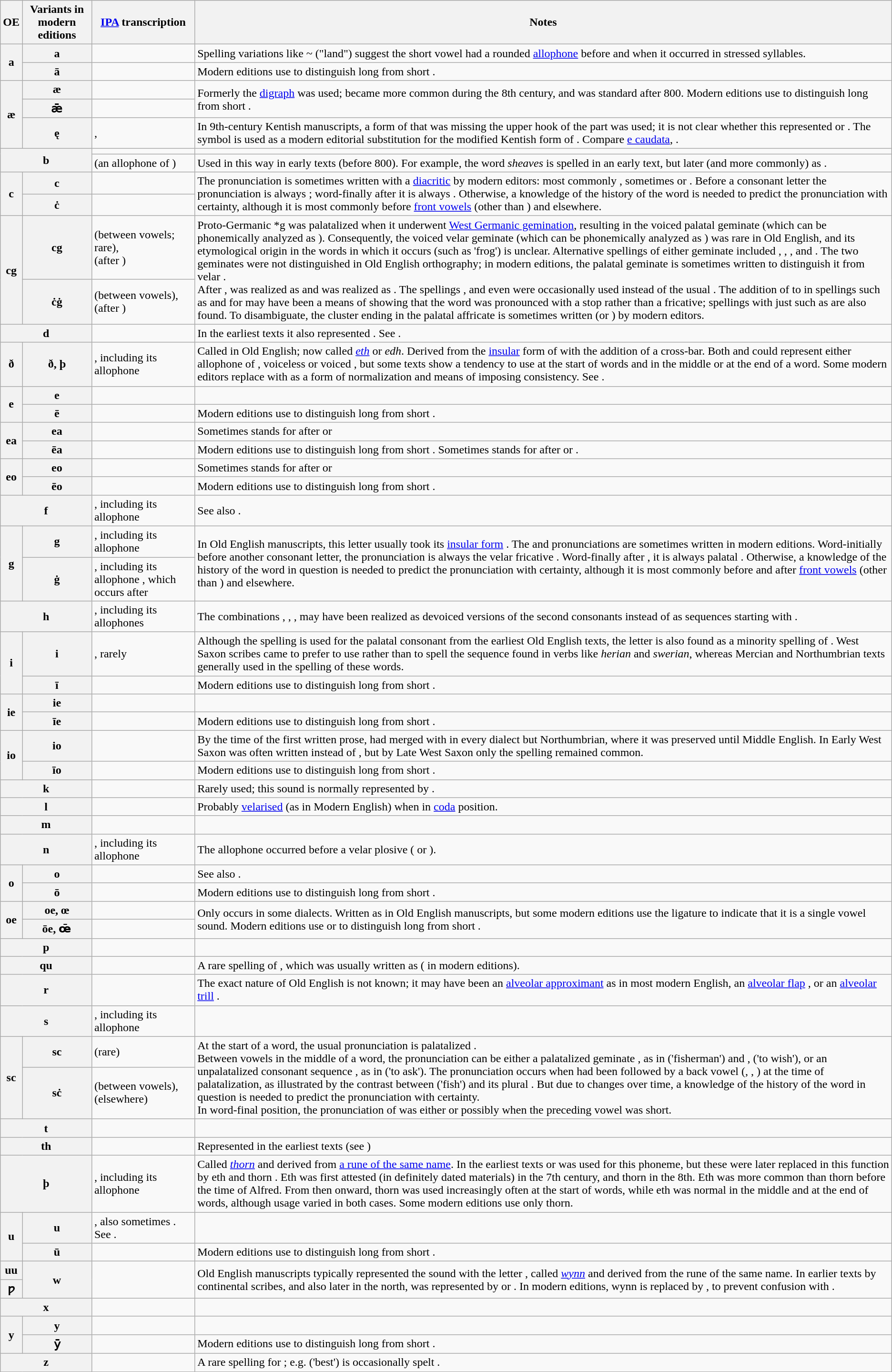<table class="wikitable">
<tr>
<th scope="col">OE</th>
<th scope="col">Variants in modern editions</th>
<th scope="col"><a href='#'>IPA</a> transcription</th>
<th scope="col">Notes</th>
</tr>
<tr>
<th rowspan="2">a</th>
<th scope="row">a</th>
<td></td>
<td>Spelling variations like  ~  ("land") suggest the short vowel had a rounded <a href='#'>allophone</a>  before  and  when it occurred in stressed syllables.</td>
</tr>
<tr>
<th scope="row">ā</th>
<td></td>
<td>Modern editions use  to distinguish long  from short .</td>
</tr>
<tr>
<th rowspan="3">æ</th>
<th scope="row">æ</th>
<td></td>
<td rowspan="2">Formerly the <a href='#'>digraph</a>  was used;  became more common during the 8th century, and was standard after 800. Modern editions use  to distinguish long  from short .</td>
</tr>
<tr>
<th scope="row">ǣ</th>
<td></td>
</tr>
<tr>
<th scope="row">ę</th>
<td>, </td>
<td>In 9th-century Kentish manuscripts, a form of  that was missing the upper hook of the  part was used; it is not clear whether this represented  or . The symbol  is used as a modern editorial substitution for the modified Kentish form of . Compare <a href='#'>e caudata</a>, .</td>
</tr>
<tr>
<th rowspan="2" colspan="2">b</th>
<td></td>
<td></td>
</tr>
<tr>
<td> (an allophone of )</td>
<td>Used in this way in early texts (before 800). For example, the word <em>sheaves</em> is spelled  in an early text, but later (and more commonly) as .</td>
</tr>
<tr>
<th rowspan="2">c</th>
<th scope="row">c</th>
<td></td>
<td rowspan="2">The  pronunciation is sometimes written with a <a href='#'>diacritic</a> by modern editors: most commonly , sometimes  or . Before a consonant letter the pronunciation is always ; word-finally after  it is always . Otherwise, a knowledge of the history of the word is needed to predict the pronunciation with certainty, although it is most commonly  before <a href='#'>front vowels</a> (other than ) and  elsewhere.</td>
</tr>
<tr>
<th scope="row">ċ</th>
<td></td>
</tr>
<tr>
<th rowspan="2">cg</th>
<th scope="row">cg</th>
<td> (between vowels; rare), <br> (after )</td>
<td rowspan="2">Proto-Germanic *g was palatalized when it underwent <a href='#'>West Germanic gemination</a>, resulting in the voiced palatal geminate  (which can be phonemically analyzed as ). Consequently, the voiced velar geminate  (which can be phonemically analyzed as ) was rare in Old English, and its etymological origin in the words in which it occurs (such as  'frog') is unclear. Alternative spellings of either geminate included , , ,  and . The two geminates were not distinguished in Old English orthography; in modern editions, the palatal geminate is sometimes written  to distinguish it from velar .<br>After ,  was realized as  and  was realized as . The spellings ,  and even  were occasionally used instead of the usual . The addition of  to  in spellings such as  and  for  may have been a means of showing that the word was pronounced with a stop rather than a fricative; spellings with just  such as  are also found. To disambiguate, the cluster ending in the palatal affricate is sometimes written  (or ) by modern editors.</td>
</tr>
<tr>
<th scope="row">ċġ</th>
<td> (between vowels), <br> (after )</td>
</tr>
<tr>
<th colspan="2">d</th>
<td></td>
<td>In the earliest texts it also represented . See .</td>
</tr>
<tr>
<th scope="row">ð</th>
<th scope="row">ð, þ</th>
<td>, including its allophone </td>
<td>Called  in Old English; now called <em><a href='#'>eth</a></em> or <em>edh</em>. Derived from the <a href='#'>insular</a> form of  with the addition of a cross-bar. Both  and  could represent either allophone of , voiceless  or voiced , but some texts show a tendency to use  at the start of words and  in the middle or at the end of a word. Some modern editors replace  with  as a form of normalization and means of imposing consistency. See .</td>
</tr>
<tr>
<th rowspan="2">e</th>
<th scope="row">e</th>
<td></td>
<td></td>
</tr>
<tr>
<th scope="row">ē</th>
<td></td>
<td>Modern editions use  to distinguish long  from short .</td>
</tr>
<tr>
<th rowspan="2">ea</th>
<th scope="row">ea</th>
<td></td>
<td>Sometimes stands for  after  or </td>
</tr>
<tr>
<th scope="row">ēa</th>
<td></td>
<td>Modern editions use  to distinguish long  from short . Sometimes stands for  after  or .</td>
</tr>
<tr>
<th rowspan="2">eo</th>
<th>eo</th>
<td></td>
<td>Sometimes stands for  after  or </td>
</tr>
<tr>
<th scope="row">ēo</th>
<td></td>
<td>Modern editions use  to distinguish long  from short .</td>
</tr>
<tr>
<th colspan="2">f</th>
<td>, including its allophone </td>
<td>See also .</td>
</tr>
<tr>
<th rowspan="2">g</th>
<th scope="row">g</th>
<td>, including its allophone </td>
<td rowspan="2">In Old English manuscripts, this letter usually took its <a href='#'>insular form</a> . The  and  pronunciations are sometimes written  in modern editions. Word-initially before another consonant letter, the pronunciation is always the velar fricative . Word-finally after , it is always palatal . Otherwise, a knowledge of the history of the word in question is needed to predict the pronunciation with certainty, although it is most commonly  before and after <a href='#'>front vowels</a> (other than ) and  elsewhere.</td>
</tr>
<tr>
<th scope="row">ġ</th>
<td>, including its allophone , which occurs after </td>
</tr>
<tr>
<th colspan="2">h</th>
<td>, including its allophones </td>
<td>The combinations , , ,  may have been realized as devoiced versions of the second consonants instead of as sequences starting with .</td>
</tr>
<tr>
<th rowspan="2">i</th>
<th scope="row">i</th>
<td>, rarely </td>
<td>Although the spelling  is used for the palatal consonant  from the earliest Old English texts, the letter  is also found as a minority spelling of . West Saxon scribes came to prefer to use  rather than  to spell the  sequence found in verbs like <em>herian</em> and <em>swerian</em>, whereas Mercian and Northumbrian texts generally used  in the spelling of these words.</td>
</tr>
<tr>
<th scope="row">ī</th>
<td></td>
<td>Modern editions use  to distinguish long  from short .</td>
</tr>
<tr>
<th rowspan="2">ie</th>
<th scope="row">ie</th>
<td></td>
<td></td>
</tr>
<tr>
<th scope="row">īe</th>
<td></td>
<td>Modern editions use  to distinguish long  from short .</td>
</tr>
<tr>
<th rowspan="2">io</th>
<th scope="row">io</th>
<td></td>
<td>By the time of the first written prose,  had merged with  in every dialect but Northumbrian, where it was preserved until Middle English. In Early West Saxon  was often written  instead of , but by Late West Saxon only the  spelling remained common.</td>
</tr>
<tr>
<th scope="row">īo</th>
<td></td>
<td>Modern editions use  to distinguish long  from short .</td>
</tr>
<tr>
<th colspan="2">k</th>
<td></td>
<td>Rarely used; this sound is normally represented by .</td>
</tr>
<tr>
<th colspan="2">l</th>
<td></td>
<td>Probably <a href='#'>velarised</a>  (as in Modern English) when in <a href='#'>coda</a> position.</td>
</tr>
<tr>
<th colspan="2">m</th>
<td></td>
<td></td>
</tr>
<tr>
<th colspan="2">n</th>
<td>, including its allophone </td>
<td>The allophone  occurred before a velar plosive ( or ).</td>
</tr>
<tr>
<th rowspan="2">o</th>
<th scope="row">o</th>
<td></td>
<td>See also .</td>
</tr>
<tr>
<th scope="row">ō</th>
<td></td>
<td>Modern editions use  to distinguish long  from short .</td>
</tr>
<tr>
<th rowspan="2">oe</th>
<th scope="row">oe, œ</th>
<td></td>
<td rowspan="2">Only occurs in some dialects. Written as  in Old English manuscripts, but some modern editions use the ligature  to indicate that it is a single vowel sound. Modern editions use  or  to distinguish long  from short .</td>
</tr>
<tr>
<th scope="row">ōe, œ̄</th>
<td></td>
</tr>
<tr>
<th colspan="2">p</th>
<td></td>
<td></td>
</tr>
<tr>
<th colspan="2">qu</th>
<td></td>
<td>A rare spelling of , which was usually written as  ( in modern editions).</td>
</tr>
<tr>
<th colspan="2">r</th>
<td></td>
<td>The exact nature of Old English  is not known; it may have been an <a href='#'>alveolar approximant</a>  as in most modern English, an <a href='#'>alveolar flap</a> , or an <a href='#'>alveolar trill</a> .</td>
</tr>
<tr>
<th colspan="2">s</th>
<td>, including its allophone </td>
<td></td>
</tr>
<tr>
<th rowspan="2">sc</th>
<th scope="row">sc</th>
<td> (rare)</td>
<td rowspan="2">At the start of a word, the usual pronunciation is palatalized  .<br>Between vowels in the middle of a word, the pronunciation can be either a palatalized geminate , as in   ('fisherman') and ,  ('to wish'), or an unpalatalized consonant sequence , as in   ('to ask'). The pronunciation  occurs when  had been followed by a back vowel (, , ) at the time of palatalization, as illustrated by the contrast between   ('fish') and its plural  . But due to changes over time, a knowledge of the history of the word in question is needed to predict the pronunciation with certainty.<br>In word-final position, the pronunciation of  was either  or possibly  when the preceding vowel was short.</td>
</tr>
<tr>
<th scope="row">sċ</th>
<td> (between vowels),<br> (elsewhere)</td>
</tr>
<tr>
<th colspan="2">t</th>
<td></td>
<td></td>
</tr>
<tr>
<th colspan="2">th</th>
<td></td>
<td>Represented  in the earliest texts (see )</td>
</tr>
<tr>
<th colspan="2">þ</th>
<td>, including its allophone </td>
<td>Called <em><a href='#'>thorn</a></em> and derived from <a href='#'>a rune of the same name</a>. In the earliest texts  or  was used for this phoneme, but these were later replaced in this function by eth  and thorn . Eth was first attested (in definitely dated materials) in the 7th century, and thorn in the 8th. Eth was more common than thorn before the time of Alfred. From then onward, thorn was used increasingly often at the start of words, while eth was normal in the middle and at the end of words, although usage varied in both cases. Some modern editions use only thorn.</td>
</tr>
<tr>
<th rowspan="2">u</th>
<th scope="row">u</th>
<td>, also sometimes . See .</td>
<td></td>
</tr>
<tr>
<th scope="row">ū</th>
<td></td>
<td>Modern editions use  to distinguish long  from short .</td>
</tr>
<tr>
<th scope="row">uu</th>
<th rowspan="2">w</th>
<td rowspan="2"></td>
<td rowspan="2">Old English manuscripts typically represented the sound  with the letter , called <em><a href='#'>wynn</a></em> and derived from the rune of the same name. In earlier texts by continental scribes, and also later in the north,  was represented by  or . In modern editions, wynn is replaced by , to prevent confusion with .</td>
</tr>
<tr>
<th scope="row">ƿ</th>
</tr>
<tr>
<th colspan="2">x</th>
<td></td>
<td></td>
</tr>
<tr>
<th rowspan="2">y</th>
<th scope="row">y</th>
<td></td>
<td></td>
</tr>
<tr>
<th scope="row">ȳ</th>
<td></td>
<td>Modern editions use  to distinguish long  from short .</td>
</tr>
<tr>
<th colspan="2">z</th>
<td></td>
<td>A rare spelling for ; e.g.  ('best') is occasionally spelt .</td>
</tr>
</table>
